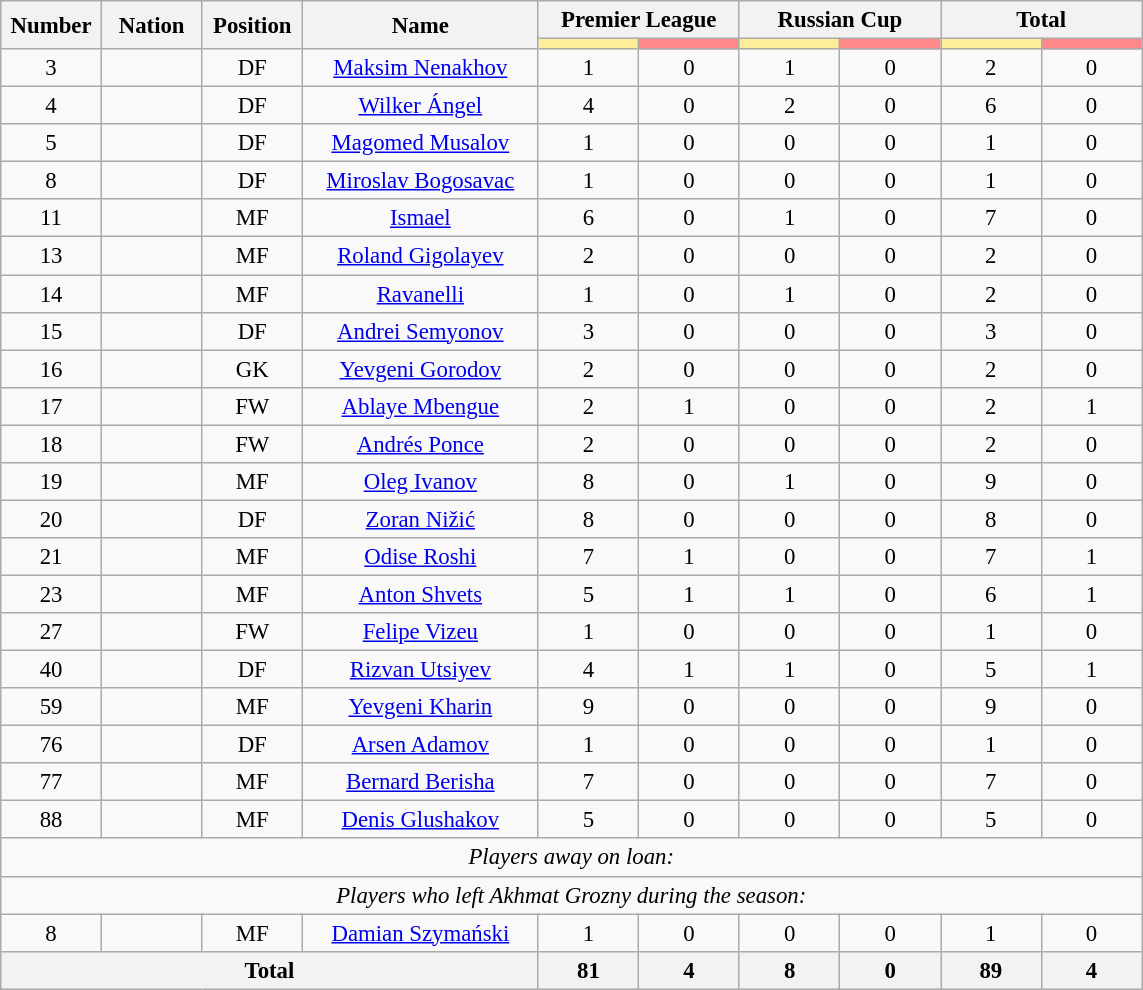<table class="wikitable" style="font-size: 95%; text-align: center;">
<tr>
<th rowspan=2 width=60>Number</th>
<th rowspan=2 width=60>Nation</th>
<th rowspan=2 width=60>Position</th>
<th rowspan=2 width=150>Name</th>
<th colspan=2>Premier League</th>
<th colspan=2>Russian Cup</th>
<th colspan=2>Total</th>
</tr>
<tr>
<th style="width:60px; background:#fe9;"></th>
<th style="width:60px; background:#ff8888;"></th>
<th style="width:60px; background:#fe9;"></th>
<th style="width:60px; background:#ff8888;"></th>
<th style="width:60px; background:#fe9;"></th>
<th style="width:60px; background:#ff8888;"></th>
</tr>
<tr>
<td>3</td>
<td></td>
<td>DF</td>
<td><a href='#'>Maksim Nenakhov</a></td>
<td>1</td>
<td>0</td>
<td>1</td>
<td>0</td>
<td>2</td>
<td>0</td>
</tr>
<tr>
<td>4</td>
<td></td>
<td>DF</td>
<td><a href='#'>Wilker Ángel</a></td>
<td>4</td>
<td>0</td>
<td>2</td>
<td>0</td>
<td>6</td>
<td>0</td>
</tr>
<tr>
<td>5</td>
<td></td>
<td>DF</td>
<td><a href='#'>Magomed Musalov</a></td>
<td>1</td>
<td>0</td>
<td>0</td>
<td>0</td>
<td>1</td>
<td>0</td>
</tr>
<tr>
<td>8</td>
<td></td>
<td>DF</td>
<td><a href='#'>Miroslav Bogosavac</a></td>
<td>1</td>
<td>0</td>
<td>0</td>
<td>0</td>
<td>1</td>
<td>0</td>
</tr>
<tr>
<td>11</td>
<td></td>
<td>MF</td>
<td><a href='#'>Ismael</a></td>
<td>6</td>
<td>0</td>
<td>1</td>
<td>0</td>
<td>7</td>
<td>0</td>
</tr>
<tr>
<td>13</td>
<td></td>
<td>MF</td>
<td><a href='#'>Roland Gigolayev</a></td>
<td>2</td>
<td>0</td>
<td>0</td>
<td>0</td>
<td>2</td>
<td>0</td>
</tr>
<tr>
<td>14</td>
<td></td>
<td>MF</td>
<td><a href='#'>Ravanelli</a></td>
<td>1</td>
<td>0</td>
<td>1</td>
<td>0</td>
<td>2</td>
<td>0</td>
</tr>
<tr>
<td>15</td>
<td></td>
<td>DF</td>
<td><a href='#'>Andrei Semyonov</a></td>
<td>3</td>
<td>0</td>
<td>0</td>
<td>0</td>
<td>3</td>
<td>0</td>
</tr>
<tr>
<td>16</td>
<td></td>
<td>GK</td>
<td><a href='#'>Yevgeni Gorodov</a></td>
<td>2</td>
<td>0</td>
<td>0</td>
<td>0</td>
<td>2</td>
<td>0</td>
</tr>
<tr>
<td>17</td>
<td></td>
<td>FW</td>
<td><a href='#'>Ablaye Mbengue</a></td>
<td>2</td>
<td>1</td>
<td>0</td>
<td>0</td>
<td>2</td>
<td>1</td>
</tr>
<tr>
<td>18</td>
<td></td>
<td>FW</td>
<td><a href='#'>Andrés Ponce</a></td>
<td>2</td>
<td>0</td>
<td>0</td>
<td>0</td>
<td>2</td>
<td>0</td>
</tr>
<tr>
<td>19</td>
<td></td>
<td>MF</td>
<td><a href='#'>Oleg Ivanov</a></td>
<td>8</td>
<td>0</td>
<td>1</td>
<td>0</td>
<td>9</td>
<td>0</td>
</tr>
<tr>
<td>20</td>
<td></td>
<td>DF</td>
<td><a href='#'>Zoran Nižić</a></td>
<td>8</td>
<td>0</td>
<td>0</td>
<td>0</td>
<td>8</td>
<td>0</td>
</tr>
<tr>
<td>21</td>
<td></td>
<td>MF</td>
<td><a href='#'>Odise Roshi</a></td>
<td>7</td>
<td>1</td>
<td>0</td>
<td>0</td>
<td>7</td>
<td>1</td>
</tr>
<tr>
<td>23</td>
<td></td>
<td>MF</td>
<td><a href='#'>Anton Shvets</a></td>
<td>5</td>
<td>1</td>
<td>1</td>
<td>0</td>
<td>6</td>
<td>1</td>
</tr>
<tr>
<td>27</td>
<td></td>
<td>FW</td>
<td><a href='#'>Felipe Vizeu</a></td>
<td>1</td>
<td>0</td>
<td>0</td>
<td>0</td>
<td>1</td>
<td>0</td>
</tr>
<tr>
<td>40</td>
<td></td>
<td>DF</td>
<td><a href='#'>Rizvan Utsiyev</a></td>
<td>4</td>
<td>1</td>
<td>1</td>
<td>0</td>
<td>5</td>
<td>1</td>
</tr>
<tr>
<td>59</td>
<td></td>
<td>MF</td>
<td><a href='#'>Yevgeni Kharin</a></td>
<td>9</td>
<td>0</td>
<td>0</td>
<td>0</td>
<td>9</td>
<td>0</td>
</tr>
<tr>
<td>76</td>
<td></td>
<td>DF</td>
<td><a href='#'>Arsen Adamov</a></td>
<td>1</td>
<td>0</td>
<td>0</td>
<td>0</td>
<td>1</td>
<td>0</td>
</tr>
<tr>
<td>77</td>
<td></td>
<td>MF</td>
<td><a href='#'>Bernard Berisha</a></td>
<td>7</td>
<td>0</td>
<td>0</td>
<td>0</td>
<td>7</td>
<td>0</td>
</tr>
<tr>
<td>88</td>
<td></td>
<td>MF</td>
<td><a href='#'>Denis Glushakov</a></td>
<td>5</td>
<td>0</td>
<td>0</td>
<td>0</td>
<td>5</td>
<td>0</td>
</tr>
<tr>
<td colspan="14"><em>Players away on loan:</em></td>
</tr>
<tr>
<td colspan="14"><em>Players who left Akhmat Grozny during the season:</em></td>
</tr>
<tr>
<td>8</td>
<td></td>
<td>MF</td>
<td><a href='#'>Damian Szymański</a></td>
<td>1</td>
<td>0</td>
<td>0</td>
<td>0</td>
<td>1</td>
<td>0</td>
</tr>
<tr>
<th colspan=4>Total</th>
<th>81</th>
<th>4</th>
<th>8</th>
<th>0</th>
<th>89</th>
<th>4</th>
</tr>
</table>
